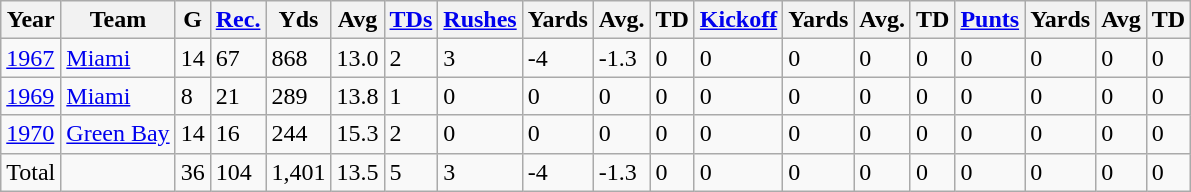<table class="wikitable">
<tr>
<th><strong>Year</strong></th>
<th><strong>Team</strong></th>
<th><strong>G</strong></th>
<th><strong><a href='#'>Rec.</a></strong></th>
<th><strong>Yds</strong></th>
<th><strong>Avg</strong></th>
<th><strong><a href='#'>TDs</a></strong></th>
<th><strong><a href='#'>Rushes</a></strong></th>
<th><strong>Yards</strong></th>
<th><strong>Avg.</strong></th>
<th><strong>TD</strong></th>
<th><strong><a href='#'>Kickoff</a></strong></th>
<th><strong>Yards</strong></th>
<th><strong>Avg.</strong></th>
<th><strong>TD</strong></th>
<th><strong><a href='#'>Punts</a></strong></th>
<th><strong>Yards</strong></th>
<th><strong>Avg</strong></th>
<th><strong>TD</strong></th>
</tr>
<tr>
<td><a href='#'>1967</a></td>
<td><a href='#'>Miami</a></td>
<td>14</td>
<td>67</td>
<td>868</td>
<td>13.0</td>
<td>2</td>
<td>3</td>
<td>-4</td>
<td>-1.3</td>
<td>0</td>
<td>0</td>
<td>0</td>
<td>0</td>
<td>0</td>
<td>0</td>
<td>0</td>
<td>0</td>
<td>0</td>
</tr>
<tr>
<td><a href='#'>1969</a></td>
<td><a href='#'>Miami</a></td>
<td>8</td>
<td>21</td>
<td>289</td>
<td>13.8</td>
<td>1</td>
<td>0</td>
<td>0</td>
<td>0</td>
<td>0</td>
<td>0</td>
<td>0</td>
<td>0</td>
<td>0</td>
<td>0</td>
<td>0</td>
<td>0</td>
<td>0</td>
</tr>
<tr>
<td><a href='#'>1970</a></td>
<td><a href='#'>Green Bay</a></td>
<td>14</td>
<td>16</td>
<td>244</td>
<td>15.3</td>
<td>2</td>
<td>0</td>
<td>0</td>
<td>0</td>
<td>0</td>
<td>0</td>
<td>0</td>
<td>0</td>
<td>0</td>
<td>0</td>
<td>0</td>
<td>0</td>
<td>0</td>
</tr>
<tr>
<td>Total</td>
<td></td>
<td>36</td>
<td>104</td>
<td>1,401</td>
<td>13.5</td>
<td>5</td>
<td>3</td>
<td>-4</td>
<td>-1.3</td>
<td>0</td>
<td>0</td>
<td>0</td>
<td>0</td>
<td>0</td>
<td>0</td>
<td>0</td>
<td>0</td>
<td>0</td>
</tr>
</table>
